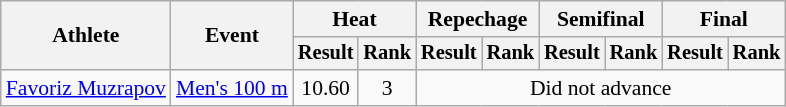<table class="wikitable" style="font-size:90%">
<tr>
<th rowspan=2>Athlete</th>
<th rowspan=2>Event</th>
<th colspan=2>Heat</th>
<th colspan=2>Repechage</th>
<th colspan=2>Semifinal</th>
<th colspan=2>Final</th>
</tr>
<tr style="font-size:95%">
<th>Result</th>
<th>Rank</th>
<th>Result</th>
<th>Rank</th>
<th>Result</th>
<th>Rank</th>
<th>Result</th>
<th>Rank</th>
</tr>
<tr align=center>
<td align=left><a href='#'>Favoriz Muzrapov</a></td>
<td align=left><a href='#'>Men's 100 m</a></td>
<td>10.60</td>
<td>3</td>
<td colspan="6">Did not advance</td>
</tr>
</table>
